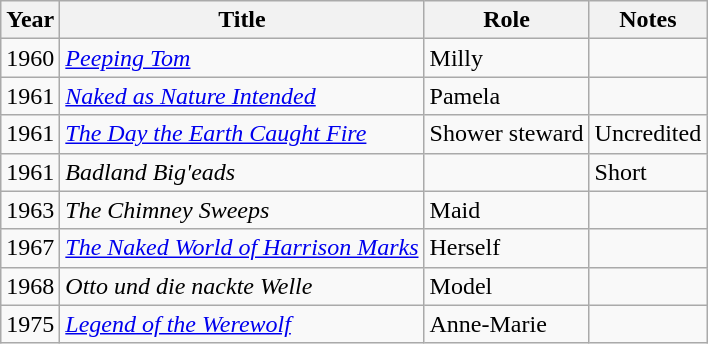<table class="wikitable">
<tr>
<th>Year</th>
<th>Title</th>
<th>Role</th>
<th>Notes</th>
</tr>
<tr>
<td>1960</td>
<td><em><a href='#'>Peeping Tom</a></em></td>
<td>Milly</td>
<td></td>
</tr>
<tr>
<td>1961</td>
<td><em><a href='#'>Naked as Nature Intended</a></em></td>
<td>Pamela</td>
<td></td>
</tr>
<tr>
<td>1961</td>
<td><em><a href='#'>The Day the Earth Caught Fire</a></em></td>
<td>Shower steward</td>
<td>Uncredited</td>
</tr>
<tr>
<td>1961</td>
<td><em>Badland Big'eads</em></td>
<td></td>
<td>Short</td>
</tr>
<tr>
<td>1963</td>
<td><em>The Chimney Sweeps</em></td>
<td>Maid</td>
<td></td>
</tr>
<tr>
<td>1967</td>
<td><em><a href='#'>The Naked World of Harrison Marks</a></em></td>
<td>Herself</td>
<td></td>
</tr>
<tr>
<td>1968</td>
<td><em>Otto und die nackte Welle</em></td>
<td>Model</td>
<td></td>
</tr>
<tr>
<td>1975</td>
<td><em><a href='#'>Legend of the Werewolf</a></em></td>
<td>Anne-Marie</td>
<td></td>
</tr>
</table>
